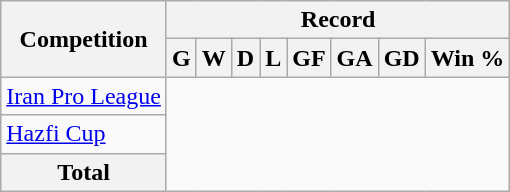<table class="wikitable" style="text-align: center">
<tr>
<th rowspan=2>Competition</th>
<th colspan=9>Record</th>
</tr>
<tr>
<th>G</th>
<th>W</th>
<th>D</th>
<th>L</th>
<th>GF</th>
<th>GA</th>
<th>GD</th>
<th>Win %</th>
</tr>
<tr>
<td style="text-align: left"><a href='#'>Iran Pro League</a><br></td>
</tr>
<tr>
<td style="text-align: left"><a href='#'>Hazfi Cup</a><br></td>
</tr>
<tr>
<th>Total<br></th>
</tr>
</table>
